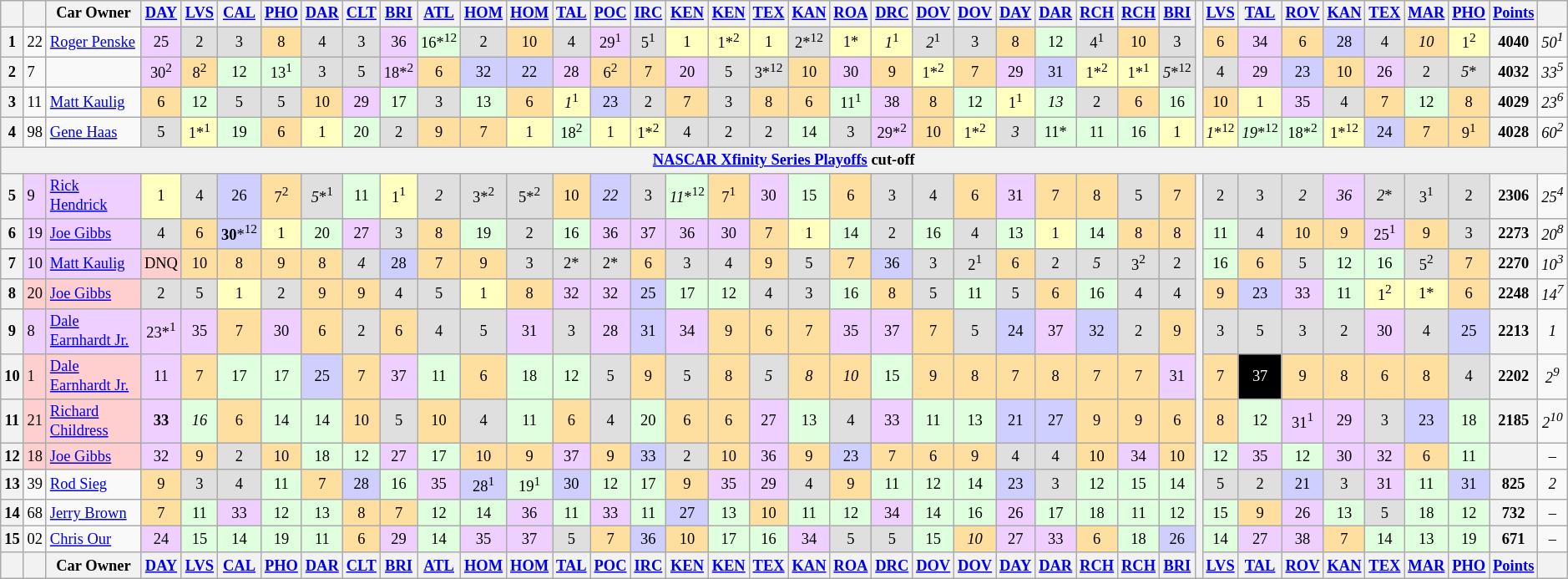<table class="wikitable" style="font-size:77%; text-align:center;">
<tr valign="top">
<th valign="middle"></th>
<th valign="middle"></th>
<th valign="middle">Car Owner</th>
<th><a href='#'>DAY</a></th>
<th><a href='#'>LVS</a></th>
<th><a href='#'>CAL</a></th>
<th><a href='#'>PHO</a></th>
<th><a href='#'>DAR</a></th>
<th><a href='#'>CLT</a></th>
<th><a href='#'>BRI</a></th>
<th><a href='#'>ATL</a></th>
<th><a href='#'>HOM</a></th>
<th><a href='#'>HOM</a></th>
<th><a href='#'>TAL</a></th>
<th><a href='#'>POC</a></th>
<th><a href='#'>IRC</a></th>
<th><a href='#'>KEN</a></th>
<th><a href='#'>KEN</a></th>
<th><a href='#'>TEX</a></th>
<th><a href='#'>KAN</a></th>
<th><a href='#'>ROA</a></th>
<th><a href='#'>DRC</a></th>
<th><a href='#'>DOV</a></th>
<th><a href='#'>DOV</a></th>
<th><a href='#'>DAY</a></th>
<th><a href='#'>DAR</a></th>
<th><a href='#'>RCH</a></th>
<th><a href='#'>RCH</a></th>
<th><a href='#'>BRI</a></th>
<th rowspan=5></th>
<th><a href='#'>LVS</a></th>
<th><a href='#'>TAL</a></th>
<th><a href='#'>ROV</a></th>
<th><a href='#'>KAN</a></th>
<th><a href='#'>TEX</a></th>
<th><a href='#'>MAR</a></th>
<th><a href='#'>PHO</a></th>
<th valign="middle"><a href='#'>Points</a></th>
<th valign="middle"></th>
</tr>
<tr>
<th>1</th>
<td align="left">22</td>
<td align="left"><a href='#'>Roger Penske</a></td>
<td style="background:#efcfff;">25</td>
<td style="background:#dfdfdf;">2</td>
<td style="background:#dfdfdf;">3</td>
<td style="background:#ffdf9f;">8</td>
<td style="background:#dfdfdf;">4</td>
<td style="background:#dfdfdf;">3</td>
<td style="background:#efcfff;">36</td>
<td style="background:#dfffdf">16*<sup>12</sup></td>
<td style="background:#dfdfdf;">2</td>
<td style="background:#ffdf9f;">10</td>
<td style="background:#dfdfdf;">4</td>
<td style="background:#efcfff;">29<sup>1</sup></td>
<td style="background:#dfdfdf;">5<sup>1</sup></td>
<td style="background:#ffffbf;">1</td>
<td style="background:#ffffbf;">1*<sup>2</sup></td>
<td style="background:#ffffbf;">1</td>
<td style="background:#dfdfdf;">2*<sup>12</sup></td>
<td style="background:#ffffbf;">1*</td>
<td style="background:#ffffbf;"><em>1</em><sup>1</sup></td>
<td style="background:#dfdfdf;"><em>2</em><sup>1</sup></td>
<td style="background:#dfdfdf;">3</td>
<td style="background:#ffdf9f;">8</td>
<td style="background:#dfffdf;">12</td>
<td style="background:#dfdfdf;">4<sup>1</sup></td>
<td style="background:#ffdf9f;">10</td>
<td style="background:#dfdfdf;">3</td>
<td style="background:#ffdf9f;">6</td>
<td style="background:#efcfff;">34</td>
<td style="background:#ffdf9f;">6</td>
<td style="background:#cfcfff;">28</td>
<td style="background:#dfdfdf;">4</td>
<td style="background:#ffdf9f;"><em>10</em></td>
<td style="background:#ffffbf;">1<sup>2</sup></td>
<th>4040</th>
<td><em>50<sup>1</sup></em></td>
</tr>
<tr>
<th>2</th>
<td align="left">7</td>
<td align="left"></td>
<td style="background:#efcfff;">30<sup>2</sup></td>
<td style="background:#ffdf9f;">8<sup>2</sup></td>
<td style="background:#dfffdf;">12</td>
<td style="background:#dfffdf;">13<sup>1</sup></td>
<td style="background:#dfdfdf;">3</td>
<td style="background:#dfdfdf;">5</td>
<td style="background:#efcfff;">18*<sup>2</sup></td>
<td style="background:#ffdf9f;">6</td>
<td style="background:#cfcfff;">32</td>
<td style="background:#cfcfff;">22</td>
<td style="background:#efcfff;">28</td>
<td style="background:#ffdf9f;">6<sup>2</sup></td>
<td style="background:#ffdf9f;">7</td>
<td style="background:#efcfff;">20</td>
<td style="background:#dfdfdf;">5</td>
<td style="background:#dfdfdf;">3*<sup>12</sup></td>
<td style="background:#ffdf9f;">10</td>
<td style="background:#efcfff;">30</td>
<td style="background:#ffdf9f;">9</td>
<td style="background:#ffffbf;">1*<sup>2</sup></td>
<td style="background:#ffdf9f;">7</td>
<td style="background:#efcfff;">29</td>
<td style="background:#cfcfff;">31</td>
<td style="background:#ffffbf;">1*<sup>2</sup></td>
<td style="background:#ffffbf;">1*<sup>1</sup></td>
<td style="background:#dfdfdf;"><em>5</em>*<sup>12</sup></td>
<td style="background:#dfdfdf;">4</td>
<td style="background:#efcfff;">29</td>
<td style="background:#cfcfff;">23</td>
<td style="background:#ffdf9f;">10</td>
<td style="background:#efcfff;">26</td>
<td style="background:#dfdfdf;">2</td>
<td style="background:#dfdfdf;"><em>5</em>*</td>
<th>4032</th>
<td><em>33<sup>5</sup></em></td>
</tr>
<tr>
<th>3</th>
<td align="left">11</td>
<td align="left"><a href='#'>Matt Kaulig</a></td>
<td style="background:#ffdf9f;">6</td>
<td style="background:#dfffdf;">12</td>
<td style="background:#dfdfdf;">5</td>
<td style="background:#dfdfdf;">5</td>
<td style="background:#ffdf9f;">10</td>
<td style="background:#efcfff;">29</td>
<td style="background:#dfffdf;">17</td>
<td style="background:#dfdfdf;">3</td>
<td style="background:#dfffdf;">13</td>
<td style="background:#ffdf9f;">6</td>
<td style="background:#ffffbf;"><em>1</em><sup>1</sup></td>
<td style="background:#cfcfff;">23</td>
<td style="background:#dfdfdf;">2</td>
<td style="background:#ffdf9f;">7</td>
<td style="background:#dfdfdf;">3</td>
<td style="background:#ffdf9f;">8</td>
<td style="background:#ffdf9f;">6</td>
<td style="background:#dfffdf;">11<sup>1</sup></td>
<td style="background:#efcfff;">38</td>
<td style="background:#ffdf9f;">8</td>
<td style="background:#dfffdf;">12</td>
<td style="background:#ffffbf;">1<sup>1</sup></td>
<td style="background:#dfffdf;"><em>13</em></td>
<td style="background:#dfdfdf;">2</td>
<td style="background:#ffdf9f;">6</td>
<td style="background:#dfffdf;">16</td>
<td style="background:#ffdf9f;">10</td>
<td style="background:#ffffbf;">1</td>
<td style="background:#efcfff;">35</td>
<td style="background:#dfdfdf;">4</td>
<td style="background:#ffdf9f;">7</td>
<td style="background:#dfffdf;">12</td>
<td style="background:#ffdf9f;">8</td>
<th>4029</th>
<td><em>23<sup>6</sup></em></td>
</tr>
<tr>
<th>4</th>
<td align="left">98</td>
<td align="left"><a href='#'>Gene Haas</a></td>
<td style="background:#dfdfdf;">5</td>
<td style="background:#ffffbf;">1*<sup>1</sup></td>
<td style="background:#dfffdf;">19</td>
<td style="background:#ffdf9f;">6</td>
<td style="background:#ffffbf;">1</td>
<td style="background:#dfffdf;">20</td>
<td style="background:#dfdfdf;">2</td>
<td style="background:#ffdf9f;">9</td>
<td style="background:#ffdf9f;">7</td>
<td style="background:#ffffbf;">1</td>
<td style="background:#dfffdf;">18<sup>2</sup></td>
<td style="background:#ffffbf;">1</td>
<td style="background:#ffffbf;">1*<sup>2</sup></td>
<td style="background:#dfdfdf;">4</td>
<td style="background:#dfdfdf;">2</td>
<td style="background:#dfdfdf;">2</td>
<td style="background:#dfffdf;">14</td>
<td style="background:#dfdfdf;">3</td>
<td style="background:#efcfff;">29*<sup>2</sup></td>
<td style="background:#ffdf9f;">10</td>
<td style="background:#ffffbf;">1*<sup>2</sup></td>
<td style="background:#dfdfdf;"><em>3</em></td>
<td style="background:#dfffdf;">11*</td>
<td style="background:#dfffdf;">11</td>
<td style="background:#dfffdf;">16</td>
<td style="background:#ffffbf;">1</td>
<td style="background:#ffffbf;"><em>1</em>*<sup>12</sup></td>
<td style="background:#dfffdf;"><em>19</em>*<sup>12</sup></td>
<td style="background:#dfffdf;">18*<sup>2</sup></td>
<td style="background:#ffffbf;">1*<sup>12</sup></td>
<td style="background:#cfcfff;">24</td>
<td style="background:#ffdf9f;">7</td>
<td style="background:#ffdf9f;">9<sup>1</sup></td>
<th>4028</th>
<td><em>60<sup>2</sup></em></td>
</tr>
<tr>
<th colspan="39"><a href='#'>NASCAR Xfinity Series Playoffs</a> cut-off</th>
</tr>
<tr>
<th>5</th>
<td align="left" style="background:#efcfff;">9</td>
<td align="left" style="background:#efcfff;"><a href='#'>Rick Hendrick</a></td>
<td style="background:#ffffbf;">1</td>
<td style="background:#dfdfdf;">4</td>
<td style="background:#cfcfff;">26</td>
<td style="background:#ffdf9f;">7<sup>2</sup></td>
<td style="background:#dfdfdf;"><em>5</em>*<sup>1</sup></td>
<td style="background:#dfffdf;">11</td>
<td style="background:#ffffbf;">1<sup>1</sup></td>
<td style="background:#dfdfdf;"><em>2</em></td>
<td style="background:#dfdfdf;">3*<sup>2</sup></td>
<td style="background:#dfdfdf;">5*<sup>2</sup></td>
<td style="background:#ffdf9f;">10</td>
<td style="background:#cfcfff;"><em>22</em></td>
<td style="background:#dfdfdf;">3</td>
<td style="background:#dfffdf;"><em>11</em>*<sup>12</sup></td>
<td style="background:#ffdf9f;">7<sup>1</sup></td>
<td style="background:#efcfff;">30</td>
<td style="background:#dfffdf;">15</td>
<td style="background:#ffdf9f;">6</td>
<td style="background:#dfdfdf;">3</td>
<td style="background:#dfdfdf;">4</td>
<td style="background:#ffdf9f;">6</td>
<td style="background:#efcfff;">31</td>
<td style="background:#ffdf9f;">7</td>
<td style="background:#ffdf9f;">8</td>
<td style="background:#dfdfdf;">5</td>
<td style="background:#ffdf9f;">7</td>
<th rowspan=12></th>
<td style="background:#dfdfdf;">2</td>
<td style="background:#dfdfdf;">3</td>
<td style="background:#dfdfdf;"><em>2</em></td>
<td style="background:#efcfff;"><em>36</em></td>
<td style="background:#dfdfdf;"><em>2</em>*</td>
<td style="background:#dfdfdf;">3<sup>1</sup></td>
<td style="background:#dfdfdf;">2</td>
<th>2306</th>
<td><em>25<sup>4</sup></em></td>
</tr>
<tr>
<th>6</th>
<td align="left" style="background:#efcfff;">19</td>
<td align="left" style="background:#efcfff;"><a href='#'>Joe Gibbs</a></td>
<td style="background:#dfdfdf;">4</td>
<td style="background:#ffdf9f;">6</td>
<td style="background:#cfcfff;"><strong>30</strong>*<sup>12</sup></td>
<td style="background:#ffffbf;">1</td>
<td style="background:#dfffdf;">20</td>
<td style="background:#efcfff;">27</td>
<td style="background:#dfdfdf;">3</td>
<td style="background:#ffdf9f;">8</td>
<td style="background:#dfffdf;">19</td>
<td style="background:#dfdfdf;">2</td>
<td style="background:#dfffdf;">16</td>
<td style="background:#efcfff;">36</td>
<td style="background:#efcfff;">37</td>
<td style="background:#efcfff;">36</td>
<td style="background:#efcfff;">30</td>
<td style="background:#ffdf9f;">7</td>
<td style="background:#ffffbf;">1</td>
<td style="background:#dfffdf;">14</td>
<td style="background:#dfdfdf;">2</td>
<td style="background:#dfffdf;">16</td>
<td style="background:#dfdfdf;">4</td>
<td style="background:#dfffdf;">13</td>
<td style="background:#ffffbf;">1</td>
<td style="background:#dfffdf;">14</td>
<td style="background:#ffdf9f;">8</td>
<td style="background:#ffdf9f;">8</td>
<td style="background:#dfffdf;">11</td>
<td style="background:#dfdfdf;">4</td>
<td style="background:#ffdf9f;">10</td>
<td style="background:#ffdf9f;">9</td>
<td style="background:#efcfff;">25<sup>1</sup></td>
<td style="background:#ffdf9f;">9</td>
<td style="background:#dfdfdf;">3</td>
<th>2273</th>
<td><em>20<sup>8</sup></em></td>
</tr>
<tr>
<th>7</th>
<td align="left" style="background:#efcfff;">10</td>
<td align="left" style="background:#efcfff;"><a href='#'>Matt Kaulig</a></td>
<td style="background:#ffcfcf;">DNQ</td>
<td style="background:#ffdf9f;">10</td>
<td style="background:#ffdf9f;">8</td>
<td style="background:#ffdf9f;">9</td>
<td style="background:#ffdf9f;">8</td>
<td style="background:#dfdfdf;"><em>4</em></td>
<td style="background:#cfcfff;">28</td>
<td style="background:#ffdf9f;">7</td>
<td style="background:#ffdf9f;">9</td>
<td style="background:#dfdfdf;">3</td>
<td style="background:#dfdfdf;">2*</td>
<td style="background:#dfdfdf;">2*</td>
<td style="background:#ffdf9f;">6</td>
<td style="background:#dfdfdf;">3</td>
<td style="background:#dfdfdf;">4</td>
<td style="background:#ffdf9f;">9</td>
<td style="background:#dfdfdf;">5</td>
<td style="background:#ffdf9f;">7</td>
<td style="background:#cfcfff;">36</td>
<td style="background:#dfdfdf;">3</td>
<td style="background:#dfdfdf;">2<sup>1</sup></td>
<td style="background:#ffdf9f;">6</td>
<td style="background:#dfdfdf;">2</td>
<td style="background:#dfdfdf;"><em>5</em></td>
<td style="background:#dfdfdf;">3<sup>2</sup></td>
<td style="background:#dfdfdf;">2</td>
<td style="background:#dfffdf;">16</td>
<td style="background:#ffdf9f;">6</td>
<td style="background:#dfdfdf;">5</td>
<td style="background:#dfffdf;">12</td>
<td style="background:#dfffdf;">16</td>
<td style="background:#dfdfdf;">5<sup>2</sup></td>
<td style="background:#ffdf9f;">7</td>
<th>2270</th>
<td><em>10<sup>3</sup></em></td>
</tr>
<tr>
<th>8</th>
<td align="left" style="background:#ffcfcf;">20</td>
<td align="left" style="background:#ffcfcf;"><a href='#'>Joe Gibbs</a></td>
<td style="background:#dfdfdf;">2</td>
<td style="background:#dfdfdf;">5</td>
<td style="background:#ffffbf;">1</td>
<td style="background:#dfdfdf;">2</td>
<td style="background:#ffdf9f;">9</td>
<td style="background:#ffdf9f;">9</td>
<td style="background:#dfdfdf;">4</td>
<td style="background:#dfdfdf;">5</td>
<td style="background:#ffffbf;">1</td>
<td style="background:#ffdf9f;">8</td>
<td style="background:#efcfff;">32</td>
<td style="background:#efcfff;">32</td>
<td style="background:#cfcfff;">25</td>
<td style="background:#dfffdf;">17</td>
<td style="background:#dfffdf;">12</td>
<td style="background:#dfdfdf;">4</td>
<td style="background:#dfdfdf;">3</td>
<td style="background:#dfffdf;">16</td>
<td style="background:#ffdf9f;">8</td>
<td style="background:#dfdfdf;">5</td>
<td style="background:#dfffdf;">11</td>
<td style="background:#dfdfdf;">5</td>
<td style="background:#ffdf9f;">6</td>
<td style="background:#dfffdf;">16</td>
<td style="background:#dfdfdf;">4</td>
<td style="background:#dfdfdf;">4</td>
<td style="background:#ffdf9f;">9</td>
<td style="background:#cfcfff;">23</td>
<td style="background:#efcfff;">33</td>
<td style="background:#dfffdf;">11</td>
<td style="background:#ffffbf;">1<sup>2</sup></td>
<td style="background:#ffffbf;">1*</td>
<td style="background:#ffdf9f;">6</td>
<th>2248</th>
<td><em>14<sup>7</sup></em></td>
</tr>
<tr>
<th>9</th>
<td align="left" style="background:#efcfff;">8</td>
<td align="left" style="background:#efcfff;"><a href='#'>Dale Earnhardt Jr.</a></td>
<td style="background:#efcfff;">23*<sup>1</sup></td>
<td style="background:#efcfff;">35</td>
<td style="background:#ffdf9f;">7</td>
<td style="background:#efcfff;">30</td>
<td style="background:#ffdf9f;">6</td>
<td style="background:#dfdfdf;">2</td>
<td style="background:#ffdf9f;">6</td>
<td style="background:#dfdfdf;">4</td>
<td style="background:#dfdfdf;">5</td>
<td style="background:#efcfff;">31</td>
<td style="background:#dfdfdf;">3</td>
<td style="background:#efcfff;">28</td>
<td style="background:#cfcfff;">31</td>
<td style="background:#efcfff;">34</td>
<td style="background:#ffdf9f;">9</td>
<td style="background:#ffdf9f;">6</td>
<td style="background:#ffdf9f;">7</td>
<td style="background:#efcfff;">35</td>
<td style="background:#efcfff;">37</td>
<td style="background:#ffdf9f;">7</td>
<td style="background:#dfdfdf;">5</td>
<td style="background:#cfcfff;">24</td>
<td style="background:#efcfff;">37</td>
<td style="background:#cfcfff;">32</td>
<td style="background:#dfdfdf;">2</td>
<td style="background:#ffdf9f;">9</td>
<td style="background:#dfdfdf;">3</td>
<td style="background:#dfdfdf;">5</td>
<td style="background:#dfdfdf;">3</td>
<td style="background:#dfdfdf;">2</td>
<td style="background:#efcfff;">30</td>
<td style="background:#dfdfdf;">4</td>
<td style="background:#cfcfff;">25</td>
<th>2213</th>
<td><em>1</em></td>
</tr>
<tr>
<th>10</th>
<td align="left" style="background:#ffcfcf;">1</td>
<td align="left" style="background:#ffcfcf;"><a href='#'>Dale Earnhardt Jr.</a></td>
<td style="background:#efcfff;">11</td>
<td style="background:#ffdf9f;">7</td>
<td style="background:#dfffdf;">17</td>
<td style="background:#dfffdf;">17</td>
<td style="background:#cfcfff;">25</td>
<td style="background:#ffdf9f;">7</td>
<td style="background:#efcfff;">37</td>
<td style="background:#dfffdf;">11</td>
<td style="background:#ffdf9f;">6</td>
<td style="background:#dfffdf;">18</td>
<td style="background:#dfffdf;">12</td>
<td style="background:#dfdfdf;">5</td>
<td style="background:#ffdf9f;">9</td>
<td style="background:#dfdfdf;">5</td>
<td style="background:#ffdf9f;">8</td>
<td style="background:#dfdfdf;"><em>5</em></td>
<td style="background:#ffdf9f;"><em>8</em></td>
<td style="background:#ffdf9f;"><em>10</em></td>
<td style="background:#dfffdf;">15</td>
<td style="background:#ffdf9f;">9</td>
<td style="background:#ffdf9f;">8</td>
<td style="background:#ffdf9f;">7</td>
<td style="background:#ffdf9f;">8</td>
<td style="background:#ffdf9f;">7</td>
<td style="background:#ffdf9f;">7</td>
<td style="background:#efcfff;">31</td>
<td style="background:#ffdf9f;">7</td>
<td style="background:#000000; color:white;">37</td>
<td style="background:#ffdf9f;">9</td>
<td style="background:#ffdf9f;">8</td>
<td style="background:#ffdf9f;">6</td>
<td style="background:#ffdf9f;">8</td>
<td style="background:#dfdfdf;">4</td>
<th>2202</th>
<td><em>2<sup>9</sup></em></td>
</tr>
<tr>
<th>11</th>
<td align="left" style="background:#ffcfcf;">21</td>
<td align="left" style="background:#ffcfcf;"><a href='#'>Richard Childress</a></td>
<td style="background:#efcfff;"><strong>33</strong></td>
<td style="background:#dfffdf;"><em>16</em></td>
<td style="background:#ffdf9f;">6</td>
<td style="background:#dfffdf;">14</td>
<td style="background:#dfffdf;">14</td>
<td style="background:#ffdf9f;">10</td>
<td style="background:#dfdfdf;">5</td>
<td style="background:#ffdf9f;">10</td>
<td style="background:#dfdfdf;">4</td>
<td style="background:#dfffdf;">11</td>
<td style="background:#ffdf9f;">6</td>
<td style="background:#dfdfdf;">4</td>
<td style="background:#dfffdf;">20</td>
<td style="background:#ffdf9f;">6</td>
<td style="background:#ffdf9f;">6</td>
<td style="background:#efcfff;">27</td>
<td style="background:#dfffdf;">13</td>
<td style="background:#dfdfdf;">4</td>
<td style="background:#efcfff;">33</td>
<td style="background:#dfffdf;">11</td>
<td style="background:#dfffdf;">13</td>
<td style="background:#cfcfff;">21</td>
<td style="background:#cfcfff;">27</td>
<td style="background:#ffdf9f;">9</td>
<td style="background:#ffdf9f;">9</td>
<td style="background:#ffdf9f;">6</td>
<td style="background:#ffdf9f;">8</td>
<td style="background:#dfffdf;">12</td>
<td style="background:#efcfff;">31<sup>1</sup></td>
<td style="background:#efcfff;">29</td>
<td style="background:#dfdfdf;">3</td>
<td style="background:#cfcfff;">23</td>
<td style="background:#dfffdf;">18</td>
<th>2185</th>
<td><em>2<sup>10</sup></em></td>
</tr>
<tr>
<th>12</th>
<td align="left" style="background:#ffcfcf;">18</td>
<td align="left" style="background:#ffcfcf;"><a href='#'>Joe Gibbs</a></td>
<td style="background:#efcfff;">32</td>
<td style="background:#ffdf9f;">9</td>
<td style="background:#dfdfdf;">2</td>
<td style="background:#ffdf9f;">10</td>
<td style="background:#dfffdf;">18</td>
<td style="background:#dfffdf;">12</td>
<td style="background:#efcfff;">27</td>
<td style="background:#dfffdf;">17</td>
<td style="background:#ffdf9f;">10</td>
<td style="background:#ffdf9f;">9</td>
<td style="background:#efcfff;">37</td>
<td style="background:#ffdf9f;">9</td>
<td style="background:#cfcfff;">33</td>
<td style="background:#dfdfdf;">2</td>
<td style="background:#ffdf9f;">10</td>
<td style="background:#efcfff;">36</td>
<td style="background:#ffdf9f;">9</td>
<td style="background:#cfcfff;">23</td>
<td style="background:#ffdf9f;">7</td>
<td style="background:#ffdf9f;">6</td>
<td style="background:#ffdf9f;">9</td>
<td style="background:#dfdfdf;">4</td>
<td style="background:#dfdfdf;">4</td>
<td style="background:#ffdf9f;">10</td>
<td style="background:#efcfff;">34</td>
<td style="background:#ffdf9f;">10</td>
<td style="background:#dfffdf;">12</td>
<td style="background:#efcfff;">35</td>
<td style="background:#dfffdf;">12</td>
<td style="background:#efcfff;">30</td>
<td style="background:#efcfff;">32</td>
<td style="background:#ffdf9f;">6</td>
<td style="background:#dfffdf;">11</td>
<th></th>
<td><em>–</em></td>
</tr>
<tr>
<th>13</th>
<td align="left">39</td>
<td align="left"><a href='#'>Rod Sieg</a></td>
<td style="background:#ffdf9f;">9</td>
<td style="background:#dfdfdf;">3</td>
<td style="background:#dfdfdf;">4</td>
<td style="background:#dfffdf;">11</td>
<td style="background:#ffdf9f;">7</td>
<td style="background:#cfcfff;">28</td>
<td style="background:#dfffdf;">16</td>
<td style="background:#efcfff">35</td>
<td style="background:#cfcfff;">28<sup>1</sup></td>
<td style="background:#dfffdf;">19<sup>1</sup></td>
<td style="background:#cfcfff;">30</td>
<td style="background:#dfffdf;">12</td>
<td style="background:#dfffdf;">17</td>
<td style="background:#ffdf9f;">9</td>
<td style="background:#efcfff;">35</td>
<td style="background:#efcfff;">29</td>
<td style="background:#dfdfdf;">4</td>
<td style="background:#ffdf9f;">9</td>
<td style="background:#dfffdf;">11</td>
<td style="background:#dfffdf;">12</td>
<td style="background:#dfffdf;">14</td>
<td style="background:#cfcfff;">23</td>
<td style="background:#dfdfdf;">3</td>
<td style="background:#dfffdf;">12</td>
<td style="background:#dfffdf;">15</td>
<td style="background:#dfffdf;">14</td>
<td style="background:#dfdfdf;">5</td>
<td style="background:#dfdfdf;">2</td>
<td style="background:#cfcfff;">21</td>
<td style="background:#dfdfdf;">3</td>
<td style="background:#efcfff;">31</td>
<td style="background:#dfffdf;">11</td>
<td style="background:#cfcfff;">31</td>
<th>825</th>
<td><em>2</em></td>
</tr>
<tr>
<th>14</th>
<td align="left">68</td>
<td align="left"><a href='#'>Jerry Brown</a></td>
<td style="background:#ffdf9f;">7</td>
<td style="background:#dfffdf;">11</td>
<td style="background:#efcfff;">33</td>
<td style="background:#dfffdf;">12</td>
<td style="background:#dfffdf;">13</td>
<td style="background:#ffdf9f;">8</td>
<td style="background:#ffdf9f;">7</td>
<td style="background:#dfffdf;">12</td>
<td style="background:#dfffdf;">14</td>
<td style="background:#efcfff;">36</td>
<td style="background:#dfffdf;">11</td>
<td style="background:#efcfff;">33</td>
<td style="background:#dfffdf;">11</td>
<td style="background:#cfcfff;">27</td>
<td style="background:#dfffdf;">13</td>
<td style="background:#ffdf9f;">10</td>
<td style="background:#dfffdf;">11</td>
<td style="background:#dfffdf;">12</td>
<td style="background:#efcfff;">34</td>
<td style="background:#dfffdf;">14</td>
<td style="background:#dfffdf;">16</td>
<td style="background:#efcfff;">26</td>
<td style="background:#dfffdf;">17</td>
<td style="background:#dfffdf;">18</td>
<td style="background:#dfffdf;">11</td>
<td style="background:#dfffdf;">12</td>
<td style="background:#dfffdf;">15</td>
<td style="background:#ffdf9f;">9</td>
<td style="background:#efcfff;">26</td>
<td style="background:#dfffdf;">13</td>
<td style="background:#dfdfdf;">5</td>
<td style="background:#dfffdf;">18</td>
<td style="background:#dfffdf;">12</td>
<th>732</th>
<td><em>–</em></td>
</tr>
<tr>
<th>15</th>
<td align="left">02</td>
<td align="left"><a href='#'>Chris Our</a></td>
<td style="background:#efcfff;">24</td>
<td style="background:#dfffdf;">15</td>
<td style="background:#dfffdf;">14</td>
<td style="background:#dfffdf;">19</td>
<td style="background:#dfffdf;">11</td>
<td style="background:#ffdf9f;">6</td>
<td style="background:#efcfff;">29</td>
<td style="background:#dfffdf;">14</td>
<td style="background:#efcfff;">35</td>
<td style="background:#efcfff;">37</td>
<td style="background:#dfdfdf;">5</td>
<td style="background:#ffdf9f;">7</td>
<td style="background:#cfcfff;">36</td>
<td style="background:#ffdf9f;">10</td>
<td style="background:#dfffdf;">17</td>
<td style="background:#dfffdf;">16</td>
<td style="background:#efcfff;">34</td>
<td style="background:#dfdfdf;">5</td>
<td style="background:#dfdfdf;">5</td>
<td style="background:#dfffdf;">15</td>
<td style="background:#ffdf9f;"><em>10</em></td>
<td style="background:#efcfff;">27</td>
<td style="background:#efcfff;">33</td>
<td style="background:#ffdf9f;">6</td>
<td style="background:#dfffdf;">18</td>
<td style="background:#cfcfff;">26</td>
<td style="background:#dfffdf;">14</td>
<td style="background:#efcfff;">27</td>
<td style="background:#efcfff;">38</td>
<td style="background:#ffdf9f;">7</td>
<td style="background:#dfffdf;">14</td>
<td style="background:#dfffdf;">13</td>
<td style="background:#dfffdf;">19</td>
<th>671</th>
<td><em>–</em></td>
</tr>
<tr>
<th valign="middle"></th>
<th valign="middle"></th>
<th valign="middle">Car Owner</th>
<th><a href='#'>DAY</a></th>
<th><a href='#'>LVS</a></th>
<th><a href='#'>CAL</a></th>
<th><a href='#'>PHO</a></th>
<th><a href='#'>DAR</a></th>
<th><a href='#'>CLT</a></th>
<th><a href='#'>BRI</a></th>
<th><a href='#'>ATL</a></th>
<th><a href='#'>HOM</a></th>
<th><a href='#'>HOM</a></th>
<th><a href='#'>TAL</a></th>
<th><a href='#'>POC</a></th>
<th><a href='#'>IRC</a></th>
<th><a href='#'>KEN</a></th>
<th><a href='#'>KEN</a></th>
<th><a href='#'>TEX</a></th>
<th><a href='#'>KAN</a></th>
<th><a href='#'>ROA</a></th>
<th><a href='#'>DRC</a></th>
<th><a href='#'>DOV</a></th>
<th><a href='#'>DOV</a></th>
<th><a href='#'>DAY</a></th>
<th><a href='#'>DAR</a></th>
<th><a href='#'>RCH</a></th>
<th><a href='#'>RCH</a></th>
<th><a href='#'>BRI</a></th>
<th><a href='#'>LVS</a></th>
<th><a href='#'>TAL</a></th>
<th><a href='#'>ROV</a></th>
<th><a href='#'>KAN</a></th>
<th><a href='#'>TEX</a></th>
<th><a href='#'>MAR</a></th>
<th><a href='#'>PHO</a></th>
<th valign="middle"><a href='#'>Points</a></th>
<th valign="middle"></th>
</tr>
</table>
